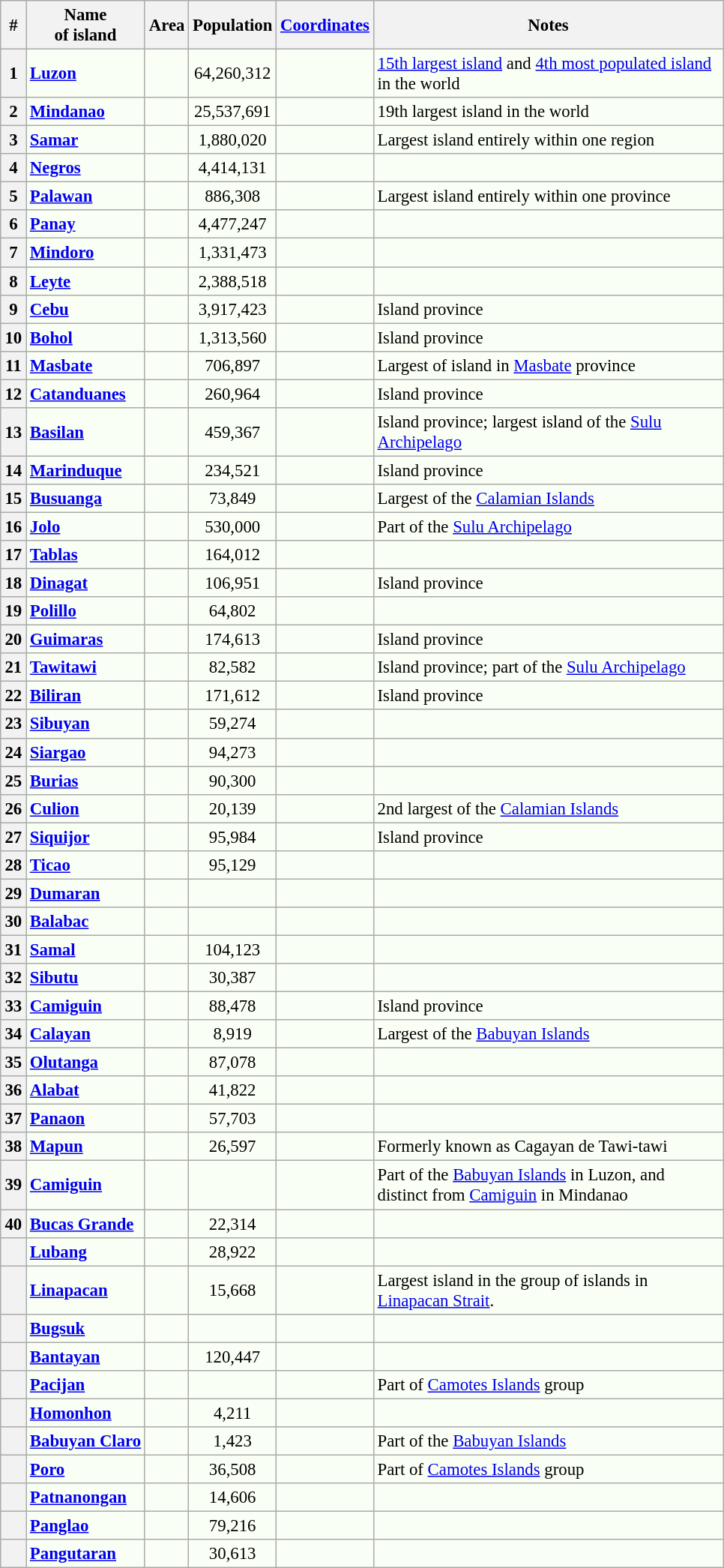<table class="wikitable sortable" style="margin:auto; font-size:95%; text-align:center; background-color:#FAFFF5;">
<tr>
<th style="width:0.6em;"># </th>
<th>Name<br>of island</th>
<th data-sort-type="number">Area</th>
<th>Population</th>
<th style="width:5em;"><a href='#'>Coordinates</a></th>
<th style="width:20em;">Notes</th>
</tr>
<tr>
<td style="font-weight:bold; background-color:#F2F2F2;">1</td>
<td style="text-align:left; font-weight:bold;"><a href='#'>Luzon</a></td>
<td></td>
<td>64,260,312</td>
<td style="text-align:right;" data-sort-value="16"></td>
<td style="text-align:left;"><a href='#'>15th largest island</a> and <a href='#'>4th most populated island</a> in the world</td>
</tr>
<tr>
<td style="font-weight:bold; background-color:#F2F2F2;">2</td>
<td style="text-align:left; font-weight:bold;"><a href='#'>Mindanao</a></td>
<td></td>
<td>25,537,691</td>
<td style="text-align:right;" data-sort-value="7.695"></td>
<td style="text-align:left;">19th largest island in the world</td>
</tr>
<tr>
<td style="font-weight:bold; background-color:#F2F2F2;">3</td>
<td style="text-align:left; font-weight:bold;"><a href='#'>Samar</a></td>
<td></td>
<td>1,880,020</td>
<td style="text-align:right;" data-sort-value="11.800"></td>
<td style="text-align:left;"> Largest island entirely within one region</td>
</tr>
<tr>
<td style="font-weight:bold; background-color:#F2F2F2;">4</td>
<td style="text-align:left; font-weight:bold;"><a href='#'>Negros</a></td>
<td></td>
<td>4,414,131</td>
<td style="text-align:right;" data-sort-value="10.026"></td>
<td style="text-align:left;"></td>
</tr>
<tr>
<td style="font-weight:bold; background-color:#F2F2F2;">5</td>
<td style="text-align:left; font-weight:bold;"><a href='#'>Palawan</a></td>
<td></td>
<td>886,308</td>
<td style="text-align:right;" data-sort-value="9.5001"></td>
<td style="text-align:left;">Largest island entirely within one province</td>
</tr>
<tr>
<td style="font-weight:bold; background-color:#F2F2F2;">6</td>
<td style="text-align:left; font-weight:bold;"><a href='#'>Panay</a></td>
<td></td>
<td>4,477,247</td>
<td style="text-align:right;" data-sort-value="11.174"></td>
<td style="text-align:left;"></td>
</tr>
<tr>
<td style="font-weight:bold; background-color:#F2F2F2;">7</td>
<td style="text-align:left; font-weight:bold;"><a href='#'>Mindoro</a></td>
<td></td>
<td>1,331,473</td>
<td style="text-align:right;" data-sort-value="12.8707"></td>
<td style="text-align:left;"></td>
</tr>
<tr>
<td style="font-weight:bold; background-color:#F2F2F2;">8</td>
<td style="text-align:left; font-weight:bold;"><a href='#'>Leyte</a></td>
<td></td>
<td>2,388,518</td>
<td style="text-align:right;" data-sort-value="10.8335"></td>
<td style="text-align:left;"></td>
</tr>
<tr>
<td style="font-weight:bold; background-color:#F2F2F2;">9</td>
<td style="text-align:left; font-weight:bold;"><a href='#'>Cebu</a></td>
<td></td>
<td>3,917,423</td>
<td style="text-align:right;" data-sort-value="10.3284"></td>
<td style="text-align:left;">Island province</td>
</tr>
<tr>
<td style="font-weight:bold; background-color:#F2F2F2;">10</td>
<td style="text-align:left; font-weight:bold;"><a href='#'>Bohol</a></td>
<td></td>
<td>1,313,560</td>
<td style="text-align:right;" data-sort-value="9.8447"></td>
<td style="text-align:left;">Island province</td>
</tr>
<tr>
<td style="font-weight:bold; background-color:#F2F2F2;">11</td>
<td style="text-align:left; font-weight:bold;"><a href='#'>Masbate</a></td>
<td></td>
<td>706,897</td>
<td style="text-align:right;" data-sort-value="12.2502"></td>
<td style="text-align:left;">Largest of island in <a href='#'>Masbate</a> province</td>
</tr>
<tr>
<td style="font-weight:bold; background-color:#F2F2F2;">12</td>
<td style="text-align:left; font-weight:bold;"><a href='#'>Catanduanes</a></td>
<td></td>
<td>260,964</td>
<td style="text-align:right;" data-sort-value="13.8086"></td>
<td style="text-align:left;">Island province</td>
</tr>
<tr>
<td style="font-weight:bold; background-color:#F2F2F2;">13</td>
<td style="text-align:left; font-weight:bold;"><a href='#'>Basilan</a></td>
<td></td>
<td>459,367</td>
<td style="text-align:right;" data-sort-value="6.5911"></td>
<td style="text-align:left;">Island province; largest island of the <a href='#'>Sulu Archipelago</a></td>
</tr>
<tr>
<td style="font-weight:bold; background-color:#F2F2F2;">14</td>
<td style="text-align:left; font-weight:bold;"><a href='#'>Marinduque</a></td>
<td></td>
<td>234,521</td>
<td style="text-align:right;" data-sort-value="13.3850"></td>
<td style="text-align:left;">Island province</td>
</tr>
<tr>
<td style="font-weight:bold; background-color:#F2F2F2;">15</td>
<td style="text-align:left; font-weight:bold;"><a href='#'>Busuanga</a></td>
<td></td>
<td>73,849</td>
<td style="text-align:right;" data-sort-value="12.1451"></td>
<td style="text-align:left;">Largest of the <a href='#'>Calamian Islands</a></td>
</tr>
<tr>
<td style="font-weight:bold; background-color:#F2F2F2;">16</td>
<td style="text-align:left; font-weight:bold;"><a href='#'>Jolo</a></td>
<td></td>
<td>530,000</td>
<td style="text-align:right;" data-sort-value="5.9732"></td>
<td style="text-align:left;">Part of the <a href='#'>Sulu Archipelago</a></td>
</tr>
<tr>
<td style="font-weight:bold; background-color:#F2F2F2;">17</td>
<td style="text-align:left; font-weight:bold;"><a href='#'>Tablas</a></td>
<td></td>
<td>164,012</td>
<td style="text-align:right;" data-sort-value="12.4055"></td>
<td style="text-align:left;"></td>
</tr>
<tr>
<td style="font-weight:bold; background-color:#F2F2F2;">18</td>
<td style="text-align:left; font-weight:bold;"><a href='#'>Dinagat</a></td>
<td></td>
<td>106,951</td>
<td style="text-align:right;" data-sort-value="10.2249"></td>
<td style="text-align:left;">Island province</td>
</tr>
<tr>
<td style="font-weight:bold; background-color:#F2F2F2;">19</td>
<td style="text-align:left; font-weight:bold;"><a href='#'>Polillo</a></td>
<td></td>
<td>64,802</td>
<td style="text-align:right;" data-sort-value="14.8428"></td>
<td style="text-align:left;"></td>
</tr>
<tr>
<td style="font-weight:bold; background-color:#F2F2F2;">20</td>
<td style="text-align:left; font-weight:bold;"><a href='#'>Guimaras</a></td>
<td></td>
<td>174,613</td>
<td style="text-align:right;" data-sort-value="10.5797"></td>
<td style="text-align:left;">Island province</td>
</tr>
<tr>
<td style="font-weight:bold; background-color:#F2F2F2;">21</td>
<td style="text-align:left; font-weight:bold;"><a href='#'>Tawitawi</a></td>
<td></td>
<td>82,582</td>
<td style="text-align:right;" data-sort-value="5.1979"></td>
<td style="text-align:left;">Island province; part of the <a href='#'>Sulu Archipelago</a></td>
</tr>
<tr>
<td style="font-weight:bold; background-color:#F2F2F2;">22</td>
<td style="text-align:left; font-weight:bold;"><a href='#'>Biliran</a></td>
<td></td>
<td>171,612</td>
<td style="text-align:right;" data-sort-value="11.5835"></td>
<td style="text-align:left;">Island province</td>
</tr>
<tr>
<td style="font-weight:bold; background-color:#F2F2F2;">23</td>
<td style="text-align:left; font-weight:bold;"><a href='#'>Sibuyan</a></td>
<td></td>
<td>59,274</td>
<td style="text-align:right;" data-sort-value="12.3862"></td>
<td style="text-align:left;"></td>
</tr>
<tr>
<td style="font-weight:bold; background-color:#F2F2F2;">24</td>
<td style="text-align:left; font-weight:bold;"><a href='#'>Siargao</a></td>
<td></td>
<td>94,273</td>
<td style="text-align:right;" data-sort-value="9.9052"></td>
<td style="text-align:left;"></td>
</tr>
<tr>
<td style="font-weight:bold; background-color:#F2F2F2;">25</td>
<td style="text-align:left; font-weight:bold;"><a href='#'>Burias</a></td>
<td></td>
<td>90,300</td>
<td style="text-align:right;" data-sort-value="12.8816"></td>
<td style="text-align:left;"></td>
</tr>
<tr>
<td style="font-weight:bold; background-color:#F2F2F2;">26</td>
<td style="text-align:left; font-weight:bold;"><a href='#'>Culion</a></td>
<td></td>
<td>20,139</td>
<td style="text-align:right;" data-sort-value="11.8192"></td>
<td style="text-align:left;"> 2nd largest of the <a href='#'>Calamian Islands</a></td>
</tr>
<tr>
<td style="font-weight:bold; background-color:#F2F2F2;">27</td>
<td style="text-align:left; font-weight:bold;"><a href='#'>Siquijor</a></td>
<td></td>
<td>95,984</td>
<td style="text-align:right;" data-sort-value="9.1976"></td>
<td style="text-align:left;">Island province</td>
</tr>
<tr>
<td style="font-weight:bold; background-color:#F2F2F2;">28</td>
<td style="text-align:left; font-weight:bold;"><a href='#'>Ticao</a></td>
<td></td>
<td>95,129</td>
<td style="text-align:right;" data-sort-value="12.5162"></td>
<td style="text-align:left;"></td>
</tr>
<tr>
<td style="font-weight:bold; background-color:#F2F2F2;">29</td>
<td style="text-align:left; font-weight:bold;"><a href='#'>Dumaran</a></td>
<td></td>
<td></td>
<td style="text-align:right;" data-sort-value="10.5471"></td>
<td style="text-align:left;"></td>
</tr>
<tr>
<td style="font-weight:bold; background-color:#F2F2F2;">30</td>
<td style="text-align:left; font-weight:bold;"><a href='#'>Balabac</a></td>
<td></td>
<td></td>
<td style="text-align:right;" data-sort-value="7.9421"></td>
<td style="text-align:left;"></td>
</tr>
<tr>
<td style="font-weight:bold; background-color:#F2F2F2;">31</td>
<td style="text-align:left; font-weight:bold;"><a href='#'>Samal</a></td>
<td></td>
<td>104,123</td>
<td style="text-align:right;" data-sort-value="7.0479"></td>
<td style="text-align:left;"></td>
</tr>
<tr>
<td style="font-weight:bold; background-color:#F2F2F2;">32</td>
<td style="text-align:left; font-weight:bold;"><a href='#'>Sibutu</a></td>
<td></td>
<td>30,387</td>
<td style="text-align:right;" data-sort-value="4.7779"></td>
<td style="text-align:left;"></td>
</tr>
<tr>
<td style="font-weight:bold; background-color:#F2F2F2;">33</td>
<td style="text-align:left; font-weight:bold;"><a href='#'>Camiguin</a></td>
<td></td>
<td>88,478</td>
<td style="text-align:right;" data-sort-value="9.1740"></td>
<td style="text-align:left;">Island province</td>
</tr>
<tr>
<td style="font-weight:bold; background-color:#F2F2F2;">34</td>
<td style="text-align:left; font-weight:bold;"><a href='#'>Calayan</a></td>
<td></td>
<td>8,919</td>
<td style="text-align:right;" data-sort-value="19.27"></td>
<td style="text-align:left;"> Largest of the <a href='#'>Babuyan Islands</a></td>
</tr>
<tr>
<td style="font-weight:bold; background-color:#F2F2F2;">35</td>
<td style="text-align:left; font-weight:bold;"><a href='#'>Olutanga</a></td>
<td></td>
<td>87,078</td>
<td style="text-align:right;" data-sort-value="7.3667"></td>
<td style="text-align:left;"></td>
</tr>
<tr>
<td style="font-weight:bold; background-color:#F2F2F2;">36</td>
<td style="text-align:left; font-weight:bold;"><a href='#'>Alabat</a></td>
<td></td>
<td>41,822</td>
<td style="text-align:right;" data-sort-value="14.1184"></td>
<td style="text-align:left;"></td>
</tr>
<tr>
<td style="font-weight:bold; background-color:#F2F2F2;">37</td>
<td style="text-align:left; font-weight:bold;"><a href='#'>Panaon</a></td>
<td></td>
<td>57,703</td>
<td style="text-align:right;" data-sort-value="10.0513"></td>
<td style="text-align:left;"></td>
</tr>
<tr>
<td style="font-weight:bold; background-color:#F2F2F2;">38</td>
<td style="text-align:left; font-weight:bold;"><a href='#'>Mapun</a></td>
<td></td>
<td>26,597</td>
<td style="text-align:right;" data-sort-value="7.00"></td>
<td style="text-align:left;">Formerly known as Cagayan de Tawi-tawi</td>
</tr>
<tr>
<td style="font-weight:bold; background-color:#F2F2F2;">39</td>
<td style="text-align:left; font-weight:bold;"><a href='#'>Camiguin</a></td>
<td></td>
<td></td>
<td style="text-align:right;" data-sort-value="18.8333"></td>
<td style="text-align:left;"> Part of the <a href='#'>Babuyan Islands</a> in Luzon, and distinct from <a href='#'>Camiguin</a> in Mindanao</td>
</tr>
<tr>
<td style="font-weight:bold; background-color:#F2F2F2;">40</td>
<td style="text-align:left; font-weight:bold;"><a href='#'>Bucas Grande</a></td>
<td></td>
<td>22,314</td>
<td style="text-align:right;" data-sort-value="9.6738"></td>
<td style="text-align:left;"></td>
</tr>
<tr>
<td style="font-weight:bold; background-color:#F2F2F2;"></td>
<td style="text-align:left; font-weight:bold;"><a href='#'>Lubang</a></td>
<td></td>
<td>28,922</td>
<td style="text-align:right;" data-sort-value="13.7675"></td>
<td style="text-align:left;"></td>
</tr>
<tr>
<td style="font-weight:bold; background-color:#F2F2F2;"></td>
<td style="text-align:left; font-weight:bold;"><a href='#'>Linapacan</a></td>
<td></td>
<td>15,668</td>
<td style="text-align:right;" data-sort-value="11.5"></td>
<td style="text-align:left;">Largest island in the group of islands in <a href='#'>Linapacan Strait</a>.</td>
</tr>
<tr>
<td style="font-weight:bold; background-color:#F2F2F2;"></td>
<td style="text-align:left; font-weight:bold;"><a href='#'>Bugsuk</a></td>
<td></td>
<td></td>
<td style="text-align:right;" data-sort-value="8.2542"></td>
<td style="text-align:left;"></td>
</tr>
<tr>
<td style="font-weight:bold; background-color:#F2F2F2;"></td>
<td style="text-align:left; font-weight:bold;"><a href='#'>Bantayan</a></td>
<td></td>
<td>120,447</td>
<td style="text-align:right;" data-sort-value="11.2187"></td>
<td style="text-align:left;"></td>
</tr>
<tr>
<td style="font-weight:bold; background-color:#F2F2F2;"></td>
<td style="text-align:left; font-weight:bold;"><a href='#'>Pacijan</a></td>
<td></td>
<td></td>
<td style="text-align:right;" data-sort-value="10.66"></td>
<td style="text-align:left;">Part of <a href='#'>Camotes Islands</a> group</td>
</tr>
<tr>
<td style="font-weight:bold; background-color:#F2F2F2;"></td>
<td style="text-align:left; font-weight:bold;"><a href='#'>Homonhon</a></td>
<td></td>
<td>4,211</td>
<td style="text-align:right;" data-sort-value="10.7558"></td>
<td style="text-align:left;"></td>
</tr>
<tr>
<td style="font-weight:bold; background-color:#F2F2F2;"></td>
<td style="text-align:left; font-weight:bold;"><a href='#'>Babuyan Claro</a></td>
<td></td>
<td>1,423</td>
<td style="text-align:right;" data-sort-value="19.5222"></td>
<td style="text-align:left;"> Part of the <a href='#'>Babuyan Islands</a></td>
</tr>
<tr>
<td style="font-weight:bold; background-color:#F2F2F2;"></td>
<td style="text-align:left; font-weight:bold;"><a href='#'>Poro</a></td>
<td></td>
<td>36,508</td>
<td style="text-align:right;" data-sort-value="10.6721"></td>
<td style="text-align:left;">Part of <a href='#'>Camotes Islands</a> group</td>
</tr>
<tr>
<td style="font-weight:bold; background-color:#F2F2F2;"></td>
<td style="text-align:left; font-weight:bold;"><a href='#'>Patnanongan</a></td>
<td></td>
<td>14,606</td>
<td style="text-align:right;" data-sort-value="14.7835"></td>
<td style="text-align:left;"></td>
</tr>
<tr>
<td style="font-weight:bold; background-color:#F2F2F2;"></td>
<td style="text-align:left; font-weight:bold;"><a href='#'>Panglao</a></td>
<td></td>
<td>79,216</td>
<td style="text-align:right;" data-sort-value="9.6"></td>
<td style="text-align:left;"> </td>
</tr>
<tr>
<td style="font-weight:bold; background-color:#F2F2F2;"></td>
<td style="text-align:left; font-weight:bold;"><a href='#'>Pangutaran</a></td>
<td></td>
<td>30,613</td>
<td style="text-align:right;" data-sort-value="6.2780"></td>
<td style="text-align:left;"></td>
</tr>
</table>
